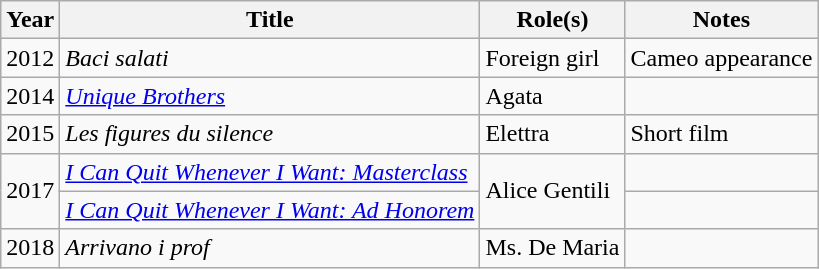<table class="wikitable plainrowheaders sortable">
<tr>
<th scope="col">Year</th>
<th scope="col">Title</th>
<th scope="col">Role(s)</th>
<th scope="col" class="unsortable">Notes</th>
</tr>
<tr>
<td>2012</td>
<td><em>Baci salati</em></td>
<td>Foreign girl</td>
<td>Cameo appearance</td>
</tr>
<tr>
<td>2014</td>
<td><em><a href='#'>Unique Brothers</a></em></td>
<td>Agata</td>
<td></td>
</tr>
<tr>
<td>2015</td>
<td><em>Les figures du silence</em></td>
<td>Elettra</td>
<td>Short film</td>
</tr>
<tr>
<td rowspan="2">2017</td>
<td><em><a href='#'>I Can Quit Whenever I Want: Masterclass</a></em></td>
<td rowspan="2">Alice Gentili</td>
<td></td>
</tr>
<tr>
<td><em><a href='#'>I Can Quit Whenever I Want: Ad Honorem</a></em></td>
<td></td>
</tr>
<tr>
<td>2018</td>
<td><em>Arrivano i prof</em></td>
<td>Ms. De Maria</td>
<td></td>
</tr>
</table>
